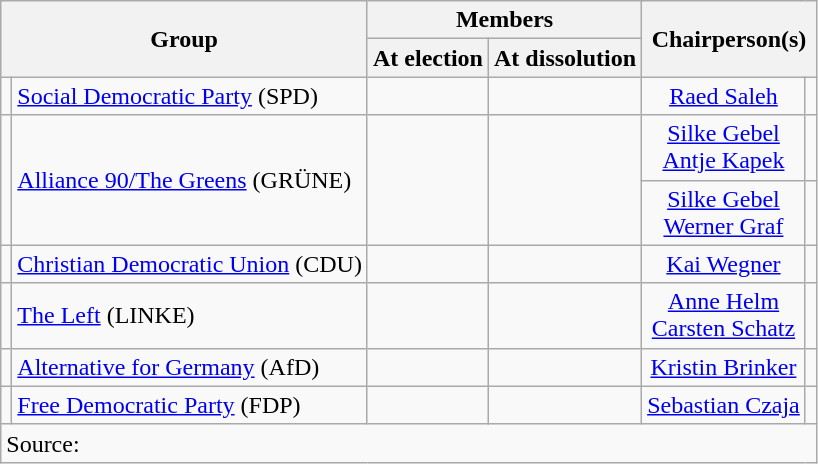<table class=wikitable style="text-align:center">
<tr>
<th rowspan=2 colspan=2>Group</th>
<th colspan=2>Members</th>
<th rowspan=2 colspan=2>Chairperson(s)</th>
</tr>
<tr>
<th>At election</th>
<th>At dissolution</th>
</tr>
<tr>
<td bgcolor=></td>
<td align=left><a href='#'>Social Democratic Party</a> (SPD)</td>
<td></td>
<td></td>
<td><a href='#'>Raed Saleh</a></td>
<td></td>
</tr>
<tr>
<td rowspan=2 bgcolor=></td>
<td rowspan=2 align=left><a href='#'>Alliance 90/The Greens</a> (GRÜNE)</td>
<td rowspan=2></td>
<td rowspan=2></td>
<td><a href='#'>Silke Gebel</a><br><a href='#'>Antje Kapek</a></td>
<td></td>
</tr>
<tr>
<td><a href='#'>Silke Gebel</a><br><a href='#'>Werner Graf</a></td>
<td></td>
</tr>
<tr>
<td bgcolor=></td>
<td align=left><a href='#'>Christian Democratic Union</a> (CDU)</td>
<td></td>
<td></td>
<td><a href='#'>Kai Wegner</a></td>
<td></td>
</tr>
<tr>
<td bgcolor=></td>
<td align=left><a href='#'>The Left</a> (LINKE)</td>
<td></td>
<td></td>
<td><a href='#'>Anne Helm</a><br><a href='#'>Carsten Schatz</a></td>
<td></td>
</tr>
<tr>
<td bgcolor=></td>
<td align=left><a href='#'>Alternative for Germany</a> (AfD)</td>
<td></td>
<td></td>
<td><a href='#'>Kristin Brinker</a></td>
<td></td>
</tr>
<tr>
<td bgcolor=></td>
<td align=left><a href='#'>Free Democratic Party</a> (FDP)</td>
<td></td>
<td></td>
<td><a href='#'>Sebastian Czaja</a></td>
<td></td>
</tr>
<tr>
<td align=left colspan=7>Source: </td>
</tr>
</table>
